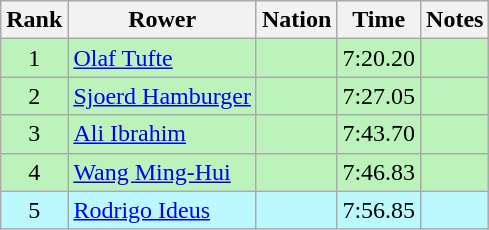<table class="wikitable sortable" style="text-align:center">
<tr>
<th>Rank</th>
<th>Rower</th>
<th>Nation</th>
<th>Time</th>
<th>Notes</th>
</tr>
<tr bgcolor=bbf3bb>
<td>1</td>
<td align=left><a href='#'>Olaf Tufte</a></td>
<td align=left></td>
<td>7:20.20</td>
<td></td>
</tr>
<tr bgcolor=bbf3bb>
<td>2</td>
<td align=left><a href='#'>Sjoerd Hamburger</a></td>
<td align=left></td>
<td>7:27.05</td>
<td></td>
</tr>
<tr bgcolor=bbf3bb>
<td>3</td>
<td align=left><a href='#'>Ali Ibrahim</a></td>
<td align=left></td>
<td>7:43.70</td>
<td></td>
</tr>
<tr bgcolor=bbf3bb>
<td>4</td>
<td align=left><a href='#'>Wang Ming-Hui</a></td>
<td align=left></td>
<td>7:46.83</td>
<td></td>
</tr>
<tr bgcolor=bbf9ff>
<td>5</td>
<td align=left><a href='#'>Rodrigo Ideus</a></td>
<td align=left></td>
<td>7:56.85</td>
<td></td>
</tr>
</table>
